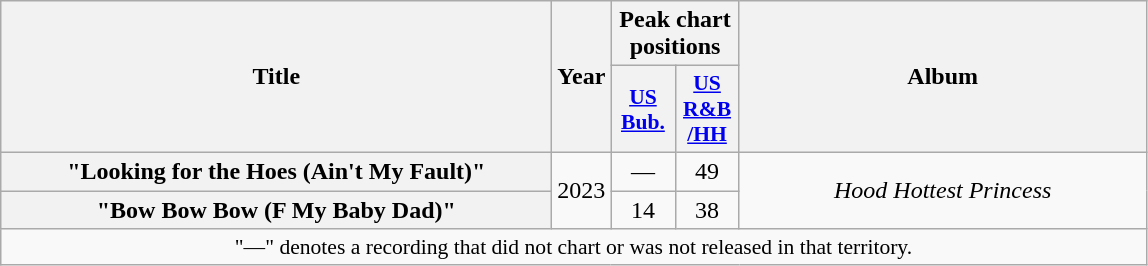<table class="wikitable plainrowheaders" style="text-align:center;">
<tr>
<th scope="col" rowspan="2" style="width:22.5em;">Title</th>
<th scope="col" rowspan="2" style="width:1em;">Year</th>
<th scope="col" colspan="2">Peak chart positions</th>
<th scope="col" rowspan="2" style="width:16.5em;">Album</th>
</tr>
<tr>
<th scope="col" style="width:2.5em;font-size:90%;"><a href='#'>US<br>Bub.</a><br></th>
<th scope="col" style="width:2.5em;font-size:90%;"><a href='#'>US<br>R&B<br>/HH</a><br></th>
</tr>
<tr>
<th scope="row">"Looking for the Hoes (Ain't My Fault)"</th>
<td rowspan="2">2023</td>
<td>—</td>
<td>49</td>
<td rowspan="2"><em>Hood Hottest Princess</em></td>
</tr>
<tr>
<th scope="row">"Bow Bow Bow (F My Baby Dad)"</th>
<td>14</td>
<td>38</td>
</tr>
<tr>
<td colspan="9" style="font-size:90%">"—" denotes a recording that did not chart or was not released in that territory.</td>
</tr>
</table>
